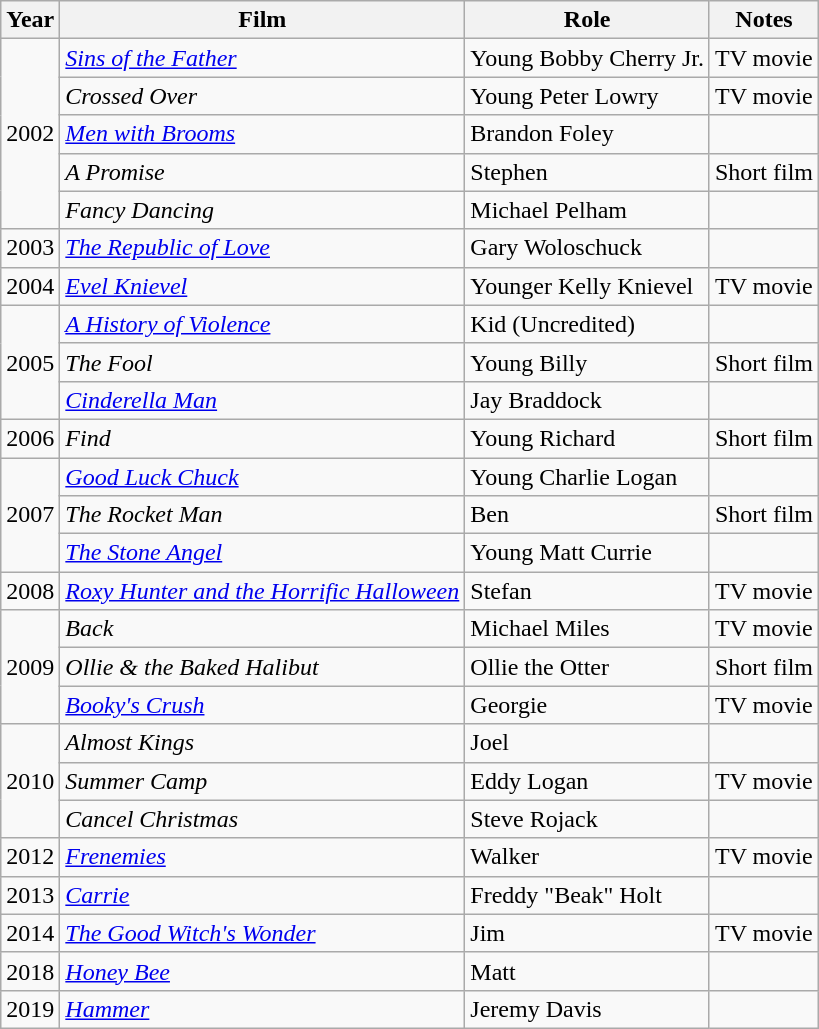<table class="wikitable sortable">
<tr>
<th>Year</th>
<th>Film</th>
<th>Role</th>
<th class="unsortable">Notes</th>
</tr>
<tr>
<td rowspan=5>2002</td>
<td><em><a href='#'>Sins of the Father</a></em></td>
<td>Young Bobby Cherry Jr.</td>
<td>TV movie</td>
</tr>
<tr>
<td><em>Crossed Over</em></td>
<td>Young Peter Lowry</td>
<td>TV movie</td>
</tr>
<tr>
<td><em><a href='#'>Men with Brooms</a></em></td>
<td>Brandon Foley</td>
<td></td>
</tr>
<tr>
<td data-sort-value="Promise, A"><em>A Promise</em></td>
<td>Stephen</td>
<td>Short film</td>
</tr>
<tr>
<td><em>Fancy Dancing</em></td>
<td>Michael Pelham</td>
<td></td>
</tr>
<tr>
<td>2003</td>
<td data-sort-value="Republic of Love, The"><em><a href='#'>The Republic of Love</a></em></td>
<td>Gary Woloschuck</td>
<td></td>
</tr>
<tr>
<td>2004</td>
<td><em><a href='#'>Evel Knievel</a></em></td>
<td>Younger Kelly Knievel</td>
<td>TV movie</td>
</tr>
<tr>
<td rowspan=3>2005</td>
<td data-sort-value="History of Violence, A"><em><a href='#'>A History of Violence</a></em></td>
<td>Kid (Uncredited)</td>
<td></td>
</tr>
<tr>
<td data-sort-value="Fool, The"><em>The Fool</em></td>
<td>Young Billy</td>
<td>Short film</td>
</tr>
<tr>
<td><em><a href='#'>Cinderella Man</a></em></td>
<td>Jay Braddock</td>
<td></td>
</tr>
<tr>
<td>2006</td>
<td><em>Find</em></td>
<td>Young Richard</td>
<td>Short film</td>
</tr>
<tr>
<td rowspan=3>2007</td>
<td><em><a href='#'>Good Luck Chuck</a></em></td>
<td>Young Charlie Logan</td>
<td></td>
</tr>
<tr>
<td data-sort-value="Rocket Man, The"><em>The Rocket Man</em></td>
<td>Ben</td>
<td>Short film</td>
</tr>
<tr>
<td data-sort-value="Stone Angel, The"><em><a href='#'>The Stone Angel</a></em></td>
<td>Young Matt Currie</td>
<td></td>
</tr>
<tr>
<td>2008</td>
<td><em><a href='#'>Roxy Hunter and the Horrific Halloween</a></em></td>
<td>Stefan</td>
<td>TV movie</td>
</tr>
<tr>
<td rowspan=3>2009</td>
<td><em>Back</em></td>
<td>Michael Miles</td>
<td>TV movie</td>
</tr>
<tr>
<td><em>Ollie & the Baked Halibut</em></td>
<td>Ollie the Otter</td>
<td>Short film</td>
</tr>
<tr>
<td><em><a href='#'>Booky's Crush</a></em></td>
<td>Georgie</td>
<td>TV movie</td>
</tr>
<tr>
<td rowspan=3>2010</td>
<td><em>Almost Kings</em></td>
<td>Joel</td>
<td></td>
</tr>
<tr>
<td><em>Summer Camp</em></td>
<td>Eddy Logan</td>
<td>TV movie</td>
</tr>
<tr>
<td><em>Cancel Christmas</em></td>
<td>Steve Rojack</td>
<td></td>
</tr>
<tr>
<td>2012</td>
<td><em><a href='#'>Frenemies</a></em></td>
<td>Walker</td>
<td>TV movie</td>
</tr>
<tr>
<td>2013</td>
<td><em><a href='#'>Carrie</a></em></td>
<td>Freddy "Beak" Holt</td>
<td></td>
</tr>
<tr>
<td>2014</td>
<td data-sort-value="Good Witch's Wonder, The"><em><a href='#'>The Good Witch's Wonder</a></em></td>
<td>Jim</td>
<td>TV movie</td>
</tr>
<tr>
<td>2018</td>
<td><em><a href='#'>Honey Bee</a></em></td>
<td>Matt</td>
<td></td>
</tr>
<tr>
<td>2019</td>
<td><em><a href='#'>Hammer</a></em></td>
<td>Jeremy Davis</td>
<td></td>
</tr>
</table>
